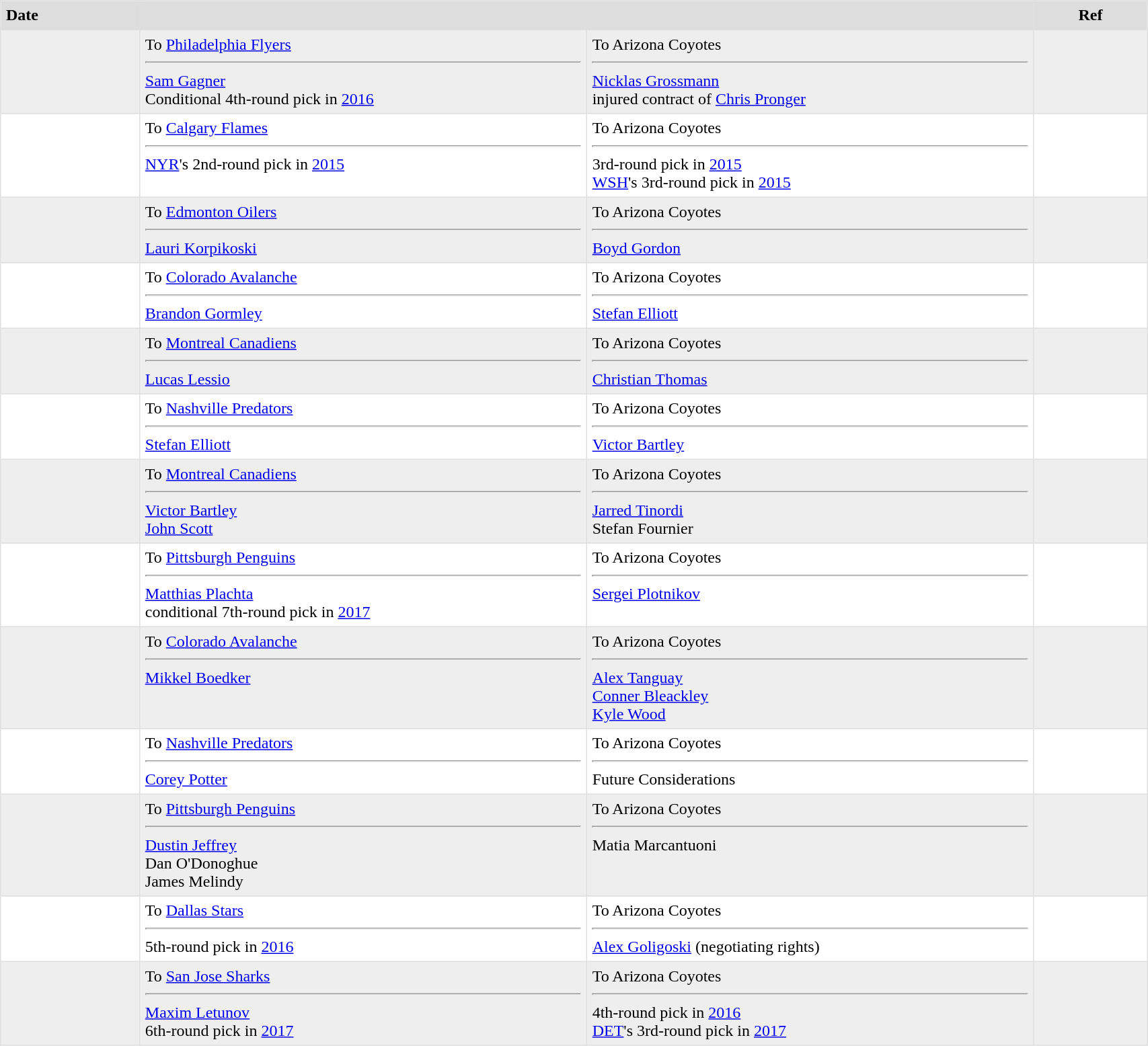<table border=1 style="border-collapse:collapse" bordercolor="#DFDFDF" cellpadding="5" width=90%>
<tr bgcolor="#dddddd">
<td><strong>Date</strong></td>
<th colspan="2"></th>
<th><strong>Ref</strong></th>
</tr>
<tr bgcolor="eeeeee">
<td></td>
<td style="width:39%;" valign="top">To <a href='#'>Philadelphia Flyers</a><hr><a href='#'>Sam Gagner</a><br>Conditional 4th-round pick in <a href='#'>2016</a></td>
<td style="width:39%;" valign="top">To Arizona Coyotes<hr><a href='#'>Nicklas Grossmann</a><br>injured contract of <a href='#'>Chris Pronger</a></td>
<td></td>
</tr>
<tr>
<td></td>
<td style="width:39%;" valign="top">To <a href='#'>Calgary Flames</a><hr><a href='#'>NYR</a>'s 2nd-round pick in <a href='#'>2015</a></td>
<td style="width:39%;" valign="top">To Arizona Coyotes<hr>3rd-round pick in <a href='#'>2015</a><br><a href='#'>WSH</a>'s 3rd-round pick in <a href='#'>2015</a></td>
<td></td>
</tr>
<tr bgcolor="eeeeee">
<td></td>
<td style="width:39%;" valign="top">To <a href='#'>Edmonton Oilers</a><hr><a href='#'>Lauri Korpikoski</a></td>
<td style="width:39%;" valign="top">To Arizona Coyotes<hr><a href='#'>Boyd Gordon</a></td>
<td></td>
</tr>
<tr>
<td></td>
<td style="width:39%;" valign="top">To <a href='#'>Colorado Avalanche</a><hr><a href='#'>Brandon Gormley</a></td>
<td style="width:39%;" valign="top">To Arizona Coyotes<hr><a href='#'>Stefan Elliott</a></td>
<td></td>
</tr>
<tr bgcolor="eeeeee">
<td></td>
<td style="width:39%;" valign="top">To <a href='#'>Montreal Canadiens</a><hr><a href='#'>Lucas Lessio</a></td>
<td style="width:39%;" valign="top">To Arizona Coyotes<hr><a href='#'>Christian Thomas</a></td>
<td></td>
</tr>
<tr>
<td></td>
<td style="width:39%;" valign="top">To <a href='#'>Nashville Predators</a><hr><a href='#'>Stefan Elliott</a></td>
<td style="width:39%;" valign="top">To Arizona Coyotes<hr><a href='#'>Victor Bartley</a></td>
<td></td>
</tr>
<tr bgcolor="eeeeee">
<td></td>
<td style="width:39%;" valign="top">To <a href='#'>Montreal Canadiens</a><hr><a href='#'>Victor Bartley</a><br><a href='#'>John Scott</a></td>
<td style="width:39%;" valign="top">To Arizona Coyotes<hr><a href='#'>Jarred Tinordi</a><br>Stefan Fournier</td>
<td></td>
</tr>
<tr>
<td></td>
<td style="width:39%;" valign="top">To <a href='#'>Pittsburgh Penguins</a><hr><a href='#'>Matthias Plachta</a><br>conditional 7th-round pick in <a href='#'>2017</a></td>
<td style="width:39%;" valign="top">To Arizona Coyotes<hr><a href='#'>Sergei Plotnikov</a></td>
<td></td>
</tr>
<tr bgcolor="eeeeee">
<td></td>
<td style="width:39%;" valign="top">To <a href='#'>Colorado Avalanche</a><hr><a href='#'>Mikkel Boedker</a></td>
<td style="width:39%;" valign="top">To Arizona Coyotes<hr><a href='#'>Alex Tanguay</a><br><a href='#'>Conner Bleackley</a><br><a href='#'>Kyle Wood</a></td>
<td></td>
</tr>
<tr>
<td></td>
<td style="width:39%;" valign="top">To <a href='#'>Nashville Predators</a><hr><a href='#'>Corey Potter</a></td>
<td style="width:39%;" valign="top">To Arizona Coyotes<hr>Future Considerations</td>
<td></td>
</tr>
<tr bgcolor="eeeeee">
<td></td>
<td style="width:39%;" valign="top">To <a href='#'>Pittsburgh Penguins</a><hr><a href='#'>Dustin Jeffrey</a><br>Dan O'Donoghue<br>James Melindy</td>
<td style="width:39%;" valign="top">To Arizona Coyotes<hr>Matia Marcantuoni</td>
<td></td>
</tr>
<tr>
<td></td>
<td style="width:39%;" valign="top">To <a href='#'>Dallas Stars</a><hr>5th-round pick in <a href='#'>2016</a></td>
<td style="width:39%;" valign="top">To Arizona Coyotes<hr><a href='#'>Alex Goligoski</a> (negotiating rights)</td>
<td></td>
</tr>
<tr bgcolor="eeeeee">
<td></td>
<td style="width:39%;" valign="top">To <a href='#'>San Jose Sharks</a><hr><a href='#'>Maxim Letunov</a><br>6th-round pick in <a href='#'>2017</a></td>
<td style="width:39%;" valign="top">To Arizona Coyotes<hr>4th-round pick in <a href='#'>2016</a><br><a href='#'>DET</a>'s 3rd-round pick in <a href='#'>2017</a></td>
<td></td>
</tr>
</table>
